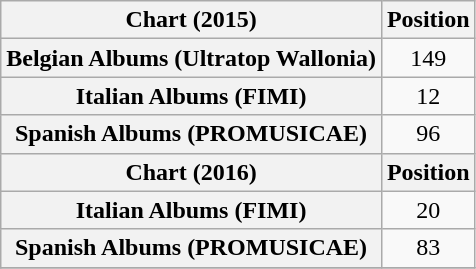<table class="wikitable plainrowheaders" style="text-align:center">
<tr>
<th scope="col">Chart (2015)</th>
<th scope="col">Position</th>
</tr>
<tr>
<th scope="row">Belgian Albums (Ultratop Wallonia)</th>
<td>149</td>
</tr>
<tr>
<th scope="row">Italian Albums (FIMI)</th>
<td>12</td>
</tr>
<tr>
<th scope="row">Spanish Albums (PROMUSICAE)</th>
<td>96</td>
</tr>
<tr>
<th scope="col">Chart (2016)</th>
<th scope="col">Position</th>
</tr>
<tr>
<th scope="row">Italian Albums (FIMI)</th>
<td>20</td>
</tr>
<tr>
<th scope="row">Spanish Albums (PROMUSICAE)</th>
<td>83</td>
</tr>
<tr>
</tr>
</table>
